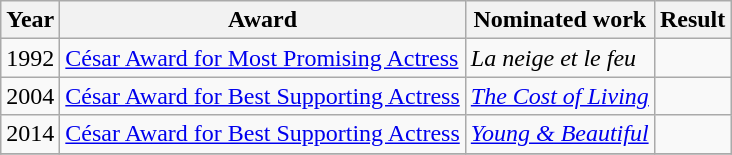<table class = "wikitable">
<tr>
<th>Year</th>
<th>Award</th>
<th>Nominated work</th>
<th>Result</th>
</tr>
<tr>
<td>1992</td>
<td><a href='#'>César Award for Most Promising Actress</a></td>
<td><em>La neige et le feu</em></td>
<td></td>
</tr>
<tr>
<td>2004</td>
<td><a href='#'>César Award for Best Supporting Actress</a></td>
<td><em><a href='#'>The Cost of Living</a></em></td>
<td></td>
</tr>
<tr>
<td>2014</td>
<td><a href='#'>César Award for Best Supporting Actress</a></td>
<td><em><a href='#'>Young & Beautiful</a></em></td>
<td></td>
</tr>
<tr>
</tr>
</table>
